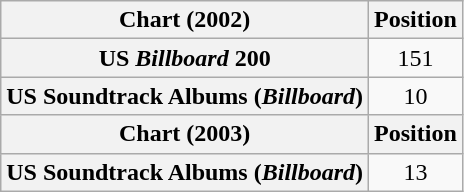<table class="wikitable plainrowheaders" style="text-align:center">
<tr>
<th scope="col">Chart (2002)</th>
<th scope="col">Position</th>
</tr>
<tr>
<th scope="row">US <em>Billboard</em> 200</th>
<td>151</td>
</tr>
<tr>
<th scope="row">US Soundtrack Albums (<em>Billboard</em>)</th>
<td>10</td>
</tr>
<tr>
<th scope="col">Chart (2003)</th>
<th scope="col">Position</th>
</tr>
<tr>
<th scope="row">US Soundtrack Albums (<em>Billboard</em>)</th>
<td>13</td>
</tr>
</table>
